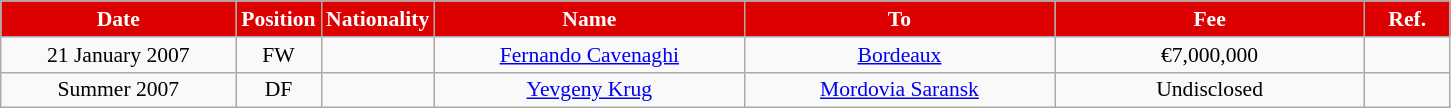<table class="wikitable"  style="text-align:center; font-size:90%; ">
<tr>
<th style="background:#DD0000; color:white; width:150px;">Date</th>
<th style="background:#DD0000; color:white; width:50px;">Position</th>
<th style="background:#DD0000; color:white; width:50px;">Nationality</th>
<th style="background:#DD0000; color:white; width:200px;">Name</th>
<th style="background:#DD0000; color:white; width:200px;">To</th>
<th style="background:#DD0000; color:white; width:200px;">Fee</th>
<th style="background:#DD0000; color:white; width:50px;">Ref.</th>
</tr>
<tr>
<td>21 January 2007</td>
<td>FW</td>
<td></td>
<td><a href='#'>Fernando Cavenaghi</a></td>
<td><a href='#'>Bordeaux</a></td>
<td>€7,000,000</td>
<td></td>
</tr>
<tr>
<td>Summer 2007</td>
<td>DF</td>
<td></td>
<td><a href='#'>Yevgeny Krug</a></td>
<td><a href='#'>Mordovia Saransk</a></td>
<td>Undisclosed</td>
<td></td>
</tr>
</table>
